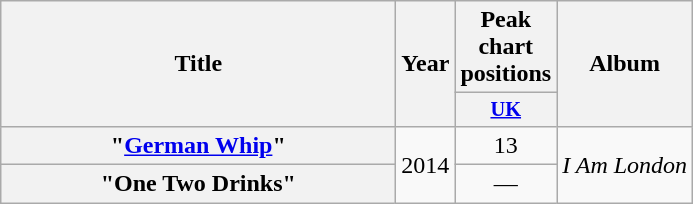<table class="wikitable plainrowheaders" style="text-align:center;" border="1">
<tr>
<th scope="col" rowspan="2" style="width:16em;">Title</th>
<th scope="col" rowspan="2" style="width:1em;">Year</th>
<th scope="col" colspan="1">Peak chart positions</th>
<th scope="col" rowspan="2">Album</th>
</tr>
<tr>
<th scope="col" style="width:3em;font-size:85%;"><a href='#'>UK</a></th>
</tr>
<tr>
<th scope="row">"<a href='#'>German Whip</a>"</th>
<td rowspan="2">2014</td>
<td>13</td>
<td rowspan="4"><em>I Am London</em></td>
</tr>
<tr>
<th scope="row">"One Two Drinks"</th>
<td>—</td>
</tr>
</table>
